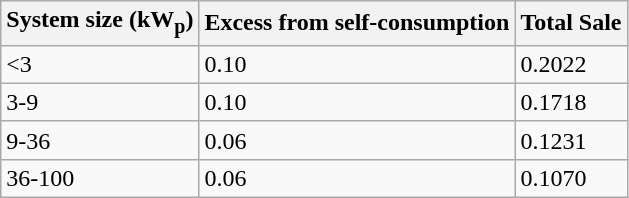<table class="wikitable">
<tr>
<th>System size (kW<sub>p</sub>)</th>
<th>Excess from self-consumption</th>
<th>Total Sale</th>
</tr>
<tr>
<td><3</td>
<td>0.10</td>
<td>0.2022</td>
</tr>
<tr>
<td>3-9</td>
<td>0.10</td>
<td>0.1718</td>
</tr>
<tr>
<td>9-36</td>
<td>0.06</td>
<td>0.1231</td>
</tr>
<tr>
<td>36-100</td>
<td>0.06</td>
<td>0.1070</td>
</tr>
</table>
